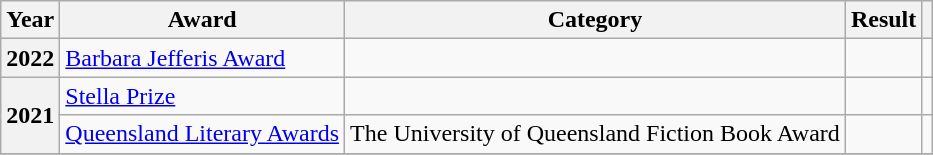<table class="wikitable sortable">
<tr>
<th>Year</th>
<th>Award</th>
<th>Category</th>
<th>Result</th>
<th></th>
</tr>
<tr>
<th rowspan="1">2022</th>
<td><a href='#'>Barbara Jefferis Award</a></td>
<td></td>
<td></td>
<td></td>
</tr>
<tr>
<th rowspan="2">2021</th>
<td><a href='#'>Stella Prize</a></td>
<td></td>
<td></td>
<td></td>
</tr>
<tr>
<td><a href='#'>Queensland Literary Awards</a></td>
<td>The University of Queensland Fiction Book Award</td>
<td></td>
<td></td>
</tr>
<tr>
</tr>
</table>
